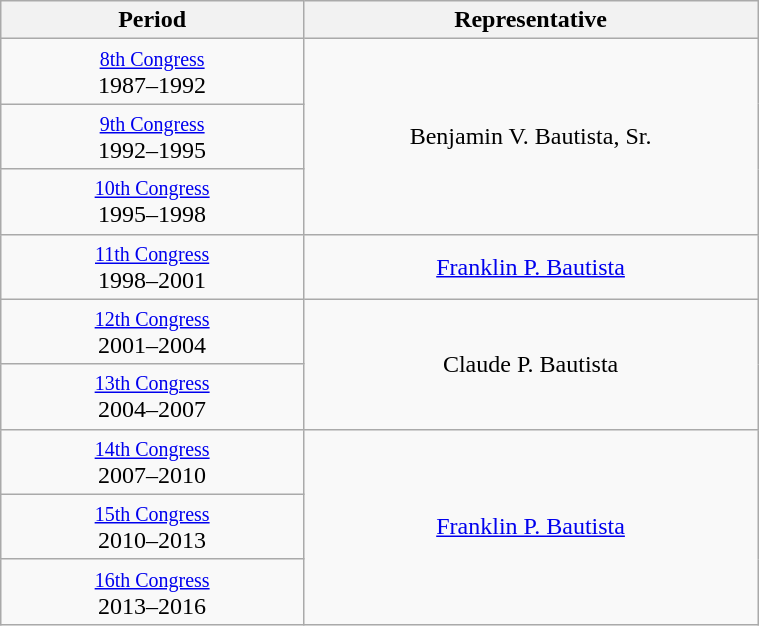<table class="wikitable" style="text-align:center; width:40%;">
<tr>
<th width="40%">Period</th>
<th>Representative</th>
</tr>
<tr>
<td><small><a href='#'>8th Congress</a></small><br>1987–1992</td>
<td rowspan="3">Benjamin V. Bautista, Sr.</td>
</tr>
<tr>
<td><small><a href='#'>9th Congress</a></small><br>1992–1995</td>
</tr>
<tr>
<td><small><a href='#'>10th Congress</a></small><br>1995–1998</td>
</tr>
<tr>
<td><small><a href='#'>11th Congress</a></small><br>1998–2001</td>
<td><a href='#'>Franklin P. Bautista</a></td>
</tr>
<tr>
<td><small><a href='#'>12th Congress</a></small><br>2001–2004</td>
<td rowspan="2">Claude P. Bautista</td>
</tr>
<tr>
<td><small><a href='#'>13th Congress</a></small><br>2004–2007</td>
</tr>
<tr>
<td><small><a href='#'>14th Congress</a></small><br>2007–2010</td>
<td rowspan="3"><a href='#'>Franklin P. Bautista</a></td>
</tr>
<tr>
<td><small><a href='#'>15th Congress</a></small><br>2010–2013</td>
</tr>
<tr>
<td><small><a href='#'>16th Congress</a></small><br>2013–2016</td>
</tr>
</table>
